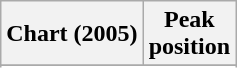<table class="wikitable sortable plainrowheaders">
<tr>
<th>Chart (2005)</th>
<th>Peak<br>position</th>
</tr>
<tr>
</tr>
<tr>
</tr>
<tr>
</tr>
</table>
